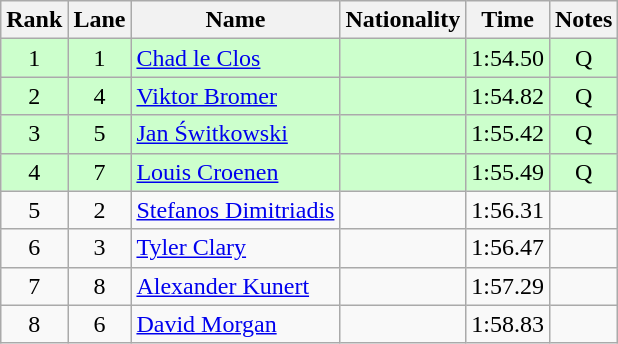<table class="wikitable sortable" style="text-align:center">
<tr>
<th>Rank</th>
<th>Lane</th>
<th>Name</th>
<th>Nationality</th>
<th>Time</th>
<th>Notes</th>
</tr>
<tr bgcolor=ccffcc>
<td>1</td>
<td>1</td>
<td align=left><a href='#'>Chad le Clos</a></td>
<td align=left></td>
<td>1:54.50</td>
<td>Q</td>
</tr>
<tr bgcolor=ccffcc>
<td>2</td>
<td>4</td>
<td align=left><a href='#'>Viktor Bromer</a></td>
<td align=left></td>
<td>1:54.82</td>
<td>Q</td>
</tr>
<tr bgcolor=ccffcc>
<td>3</td>
<td>5</td>
<td align=left><a href='#'>Jan Świtkowski</a></td>
<td align=left></td>
<td>1:55.42</td>
<td>Q</td>
</tr>
<tr bgcolor=ccffcc>
<td>4</td>
<td>7</td>
<td align=left><a href='#'>Louis Croenen</a></td>
<td align=left></td>
<td>1:55.49</td>
<td>Q</td>
</tr>
<tr>
<td>5</td>
<td>2</td>
<td align=left><a href='#'>Stefanos Dimitriadis</a></td>
<td align=left></td>
<td>1:56.31</td>
<td></td>
</tr>
<tr>
<td>6</td>
<td>3</td>
<td align=left><a href='#'>Tyler Clary</a></td>
<td align=left></td>
<td>1:56.47</td>
<td></td>
</tr>
<tr>
<td>7</td>
<td>8</td>
<td align=left><a href='#'>Alexander Kunert</a></td>
<td align=left></td>
<td>1:57.29</td>
<td></td>
</tr>
<tr>
<td>8</td>
<td>6</td>
<td align=left><a href='#'>David Morgan</a></td>
<td align=left></td>
<td>1:58.83</td>
<td></td>
</tr>
</table>
